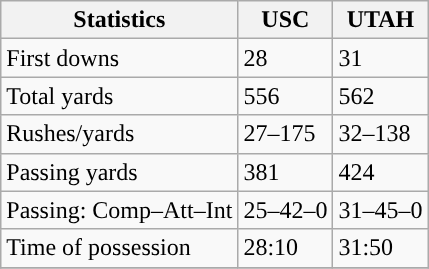<table class="wikitable" style="float: left;">
<tr>
<th>Statistics</th>
<th>USC</th>
<th>UTAH</th>
</tr>
<tr>
<td>First downs</td>
<td>28</td>
<td>31</td>
</tr>
<tr>
<td>Total yards</td>
<td>556</td>
<td>562</td>
</tr>
<tr>
<td>Rushes/yards</td>
<td>27–175</td>
<td>32–138</td>
</tr>
<tr>
<td>Passing yards</td>
<td>381</td>
<td>424</td>
</tr>
<tr>
<td>Passing: Comp–Att–Int</td>
<td>25–42–0</td>
<td>31–45–0</td>
</tr>
<tr>
<td>Time of possession</td>
<td>28:10</td>
<td>31:50</td>
</tr>
<tr>
</tr>
</table>
